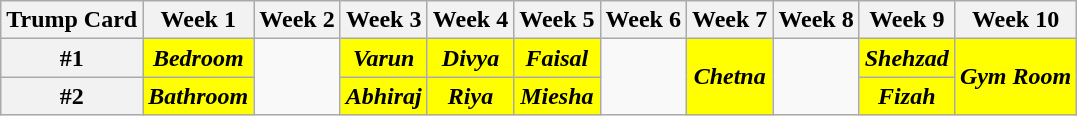<table class="wikitable" style="text-align:center">
<tr>
<th>Trump Card</th>
<th>Week 1</th>
<th>Week 2</th>
<th>Week 3</th>
<th>Week 4</th>
<th>Week 5</th>
<th>Week 6</th>
<th>Week 7</th>
<th>Week 8</th>
<th>Week 9</th>
<th>Week 10</th>
</tr>
<tr>
<th>#1</th>
<td bgcolor="yellow"><strong><em>Bedroom</em></strong></td>
<td rowspan="2"></td>
<td bgcolor="yellow"><strong><em>Varun</em></strong></td>
<td bgcolor="yellow"><strong><em>Divya</em></strong></td>
<td bgcolor="yellow"><strong><em>Faisal</em></strong></td>
<td rowspan="2"></td>
<td rowspan="2" bgcolor="yellow"><strong><em>Chetna</em></strong></td>
<td rowspan="2"></td>
<td bgcolor="yellow"><strong><em>Shehzad</em></strong></td>
<td rowspan="2" bgcolor="yellow"><strong><em>Gym Room</em></strong></td>
</tr>
<tr>
<th>#2</th>
<td bgcolor="yellow"><strong><em>Bathroom</em></strong></td>
<td bgcolor="yellow"><strong><em>Abhiraj</em></strong></td>
<td bgcolor="yellow"><strong><em>Riya</em></strong></td>
<td bgcolor="yellow"><strong><em>Miesha</em></strong></td>
<td bgcolor="yellow"><strong><em>Fizah</em></strong></td>
</tr>
</table>
